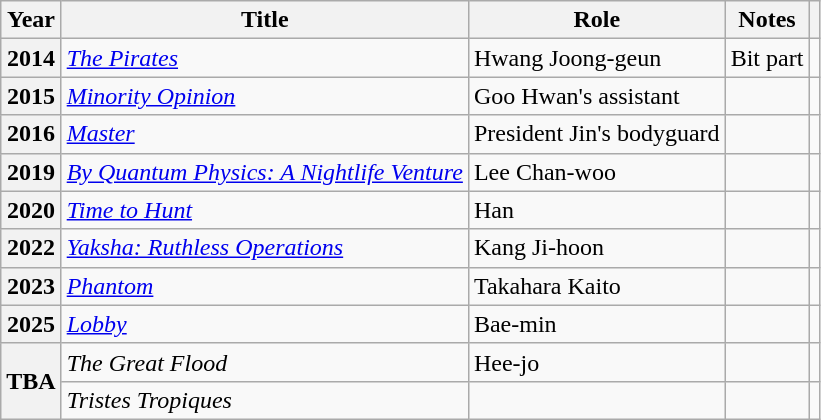<table class="wikitable plainrowheaders sortable">
<tr>
<th scope="col">Year</th>
<th scope="col">Title</th>
<th scope="col">Role</th>
<th scope="col" class="unsortable">Notes</th>
<th scope="col" class="unsortable"></th>
</tr>
<tr>
<th scope="row">2014</th>
<td><em><a href='#'>The Pirates</a></em></td>
<td>Hwang Joong-geun</td>
<td>Bit part</td>
<td style="text-align:center"></td>
</tr>
<tr>
<th scope="row">2015</th>
<td><em><a href='#'>Minority Opinion</a></em></td>
<td>Goo Hwan's assistant</td>
<td></td>
<td style="text-align:center"></td>
</tr>
<tr>
<th scope="row">2016</th>
<td><em><a href='#'>Master</a></em></td>
<td>President Jin's bodyguard</td>
<td></td>
<td style="text-align:center"></td>
</tr>
<tr>
<th scope="row">2019</th>
<td><em><a href='#'>By Quantum Physics: A Nightlife Venture</a></em></td>
<td>Lee Chan-woo</td>
<td></td>
<td style="text-align:center"></td>
</tr>
<tr>
<th scope="row">2020</th>
<td><em><a href='#'>Time to Hunt</a></em></td>
<td>Han</td>
<td></td>
<td style="text-align:center"></td>
</tr>
<tr>
<th scope="row">2022</th>
<td><em><a href='#'>Yaksha: Ruthless Operations</a></em></td>
<td>Kang Ji-hoon</td>
<td></td>
<td style="text-align:center"></td>
</tr>
<tr>
<th scope="row">2023</th>
<td><em><a href='#'>Phantom</a></em></td>
<td>Takahara Kaito</td>
<td></td>
<td style="text-align:center"></td>
</tr>
<tr>
<th scope="row">2025</th>
<td><em><a href='#'>Lobby</a></em></td>
<td>Bae-min</td>
<td></td>
<td style="text-align:center"></td>
</tr>
<tr>
<th scope="row" rowspan="2">TBA</th>
<td><em>The Great Flood</em></td>
<td>Hee-jo</td>
<td></td>
<td style="text-align:center"></td>
</tr>
<tr>
<td><em>Tristes Tropiques</em></td>
<td></td>
<td></td>
<td style="text-align:center"></td>
</tr>
</table>
